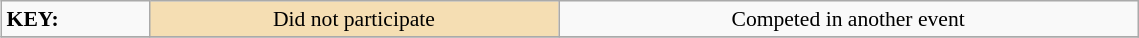<table class="wikitable" style="margin:0.5em; font-size:90%;position:relative;" width=60%>
<tr>
<td><strong>KEY:</strong></td>
<td bgcolor="wheat" align=center>Did not participate</td>
<td align=center>Competed in another event</td>
</tr>
<tr>
</tr>
</table>
